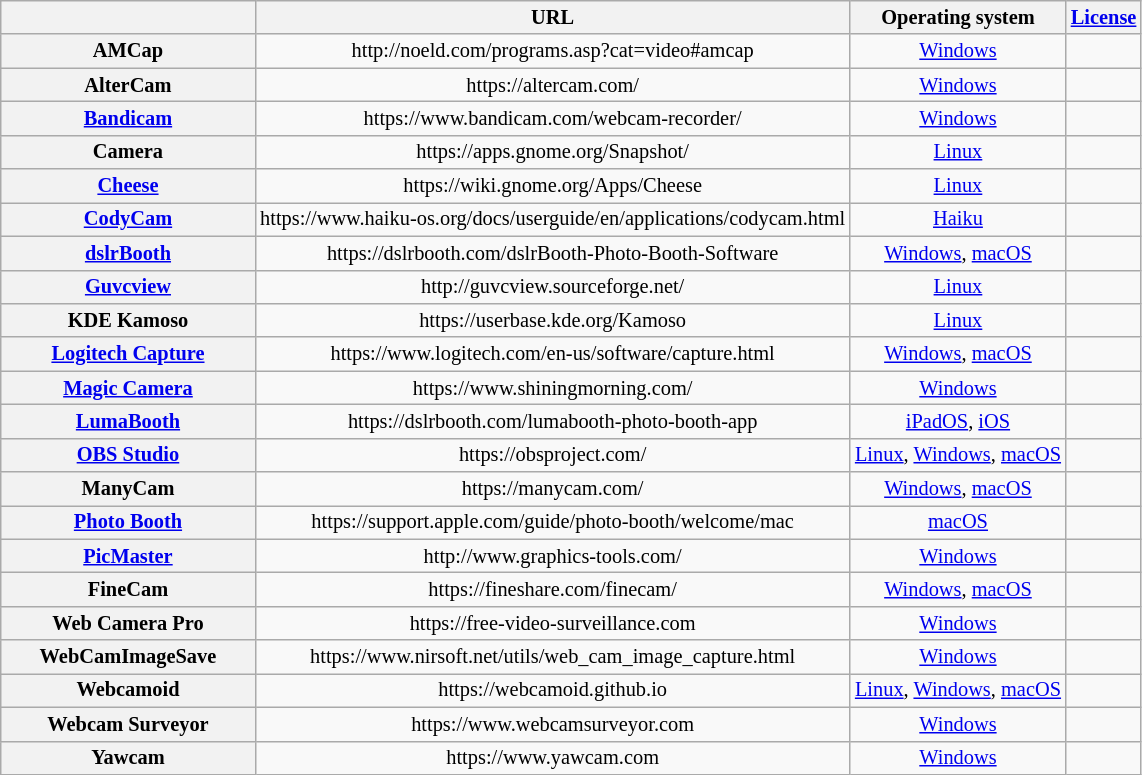<table class="wikitable sortable" style="font-size: 85%; text-align: center; width: auto">
<tr>
<th style="width:12em"></th>
<th>URL</th>
<th>Operating system</th>
<th><a href='#'>License</a></th>
</tr>
<tr>
<th>AMCap</th>
<td>http://noeld.com/programs.asp?cat=video#amcap</td>
<td><a href='#'>Windows</a></td>
<td></td>
</tr>
<tr>
<th>AlterCam</th>
<td>https://altercam.com/</td>
<td><a href='#'>Windows</a></td>
<td></td>
</tr>
<tr>
<th><a href='#'>Bandicam</a></th>
<td>https://www.bandicam.com/webcam-recorder/</td>
<td><a href='#'>Windows</a></td>
<td></td>
</tr>
<tr>
<th>Camera</th>
<td>https://apps.gnome.org/Snapshot/</td>
<td><a href='#'>Linux</a></td>
<td></td>
</tr>
<tr>
<th><a href='#'>Cheese</a></th>
<td>https://wiki.gnome.org/Apps/Cheese</td>
<td><a href='#'>Linux</a></td>
<td></td>
</tr>
<tr>
<th><a href='#'>CodyCam</a></th>
<td>https://www.haiku-os.org/docs/userguide/en/applications/codycam.html</td>
<td><a href='#'>Haiku</a></td>
<td></td>
</tr>
<tr>
<th><a href='#'>dslrBooth</a></th>
<td>https://dslrbooth.com/dslrBooth-Photo-Booth-Software</td>
<td><a href='#'>Windows</a>, <a href='#'>macOS</a></td>
<td></td>
</tr>
<tr>
<th><a href='#'>Guvcview</a></th>
<td>http://guvcview.sourceforge.net/</td>
<td><a href='#'>Linux</a></td>
<td></td>
</tr>
<tr>
<th>KDE Kamoso</th>
<td>https://userbase.kde.org/Kamoso</td>
<td><a href='#'>Linux</a></td>
<td></td>
</tr>
<tr>
<th><a href='#'>Logitech Capture</a></th>
<td>https://www.logitech.com/en-us/software/capture.html</td>
<td><a href='#'>Windows</a>, <a href='#'>macOS</a></td>
<td></td>
</tr>
<tr>
<th><a href='#'>Magic Camera</a></th>
<td>https://www.shiningmorning.com/</td>
<td><a href='#'>Windows</a></td>
<td></td>
</tr>
<tr>
<th><a href='#'>LumaBooth</a></th>
<td>https://dslrbooth.com/lumabooth-photo-booth-app</td>
<td><a href='#'>iPadOS</a>, <a href='#'>iOS</a></td>
<td></td>
</tr>
<tr>
<th><a href='#'>OBS Studio</a></th>
<td>https://obsproject.com/</td>
<td><a href='#'>Linux</a>, <a href='#'>Windows</a>, <a href='#'>macOS</a></td>
<td></td>
</tr>
<tr>
<th>ManyCam</th>
<td>https://manycam.com/</td>
<td><a href='#'>Windows</a>, <a href='#'>macOS</a></td>
<td></td>
</tr>
<tr>
<th><a href='#'>Photo Booth</a></th>
<td>https://support.apple.com/guide/photo-booth/welcome/mac</td>
<td><a href='#'>macOS</a></td>
<td></td>
</tr>
<tr>
<th><a href='#'>PicMaster</a></th>
<td>http://www.graphics-tools.com/</td>
<td><a href='#'>Windows</a></td>
<td></td>
</tr>
<tr>
<th>FineCam</th>
<td>https://fineshare.com/finecam/</td>
<td><a href='#'>Windows</a>, <a href='#'>macOS</a></td>
<td></td>
</tr>
<tr>
<th>Web Camera Pro</th>
<td>https://free-video-surveillance.com</td>
<td><a href='#'>Windows</a></td>
<td></td>
</tr>
<tr>
<th>WebCamImageSave</th>
<td>https://www.nirsoft.net/utils/web_cam_image_capture.html</td>
<td><a href='#'>Windows</a></td>
<td></td>
</tr>
<tr>
<th>Webcamoid</th>
<td>https://webcamoid.github.io</td>
<td><a href='#'>Linux</a>, <a href='#'>Windows</a>, <a href='#'>macOS</a></td>
<td></td>
</tr>
<tr>
<th>Webcam Surveyor</th>
<td>https://www.webcamsurveyor.com</td>
<td><a href='#'>Windows</a></td>
<td></td>
</tr>
<tr>
<th>Yawcam</th>
<td>https://www.yawcam.com</td>
<td><a href='#'>Windows</a></td>
<td></td>
</tr>
</table>
